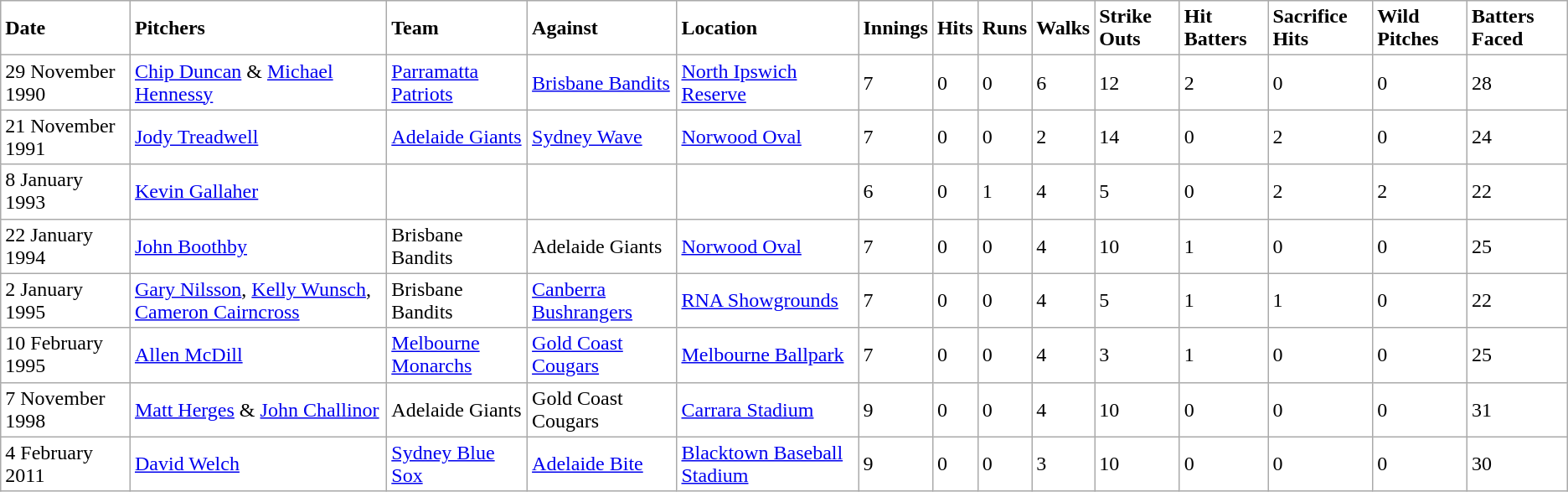<table class="wikitable">
<tr bgcolor="#FFFFFF">
<td><strong>Date</strong></td>
<td><strong>Pitchers</strong></td>
<td><strong>Team</strong></td>
<td><strong>Against</strong></td>
<td><strong>Location</strong></td>
<td><strong>Innings</strong></td>
<td><strong>Hits</strong></td>
<td><strong>Runs</strong></td>
<td><strong>Walks</strong></td>
<td><strong>Strike Outs</strong></td>
<td><strong>Hit Batters</strong></td>
<td><strong>Sacrifice Hits</strong></td>
<td><strong>Wild Pitches</strong></td>
<td><strong>Batters Faced</strong></td>
</tr>
<tr bgcolor="#FFFFFF">
<td>29 November 1990</td>
<td><a href='#'>Chip Duncan</a> & <a href='#'>Michael Hennessy</a></td>
<td><a href='#'>Parramatta Patriots</a></td>
<td><a href='#'>Brisbane Bandits</a></td>
<td><a href='#'>North Ipswich Reserve</a></td>
<td>7</td>
<td>0</td>
<td>0</td>
<td>6</td>
<td>12</td>
<td>2</td>
<td>0</td>
<td>0</td>
<td>28</td>
</tr>
<tr bgcolor="#FFFFFF">
<td>21 November 1991</td>
<td><a href='#'>Jody Treadwell</a></td>
<td><a href='#'>Adelaide Giants</a></td>
<td><a href='#'>Sydney Wave</a></td>
<td><a href='#'>Norwood Oval</a></td>
<td>7</td>
<td>0</td>
<td>0</td>
<td>2</td>
<td>14</td>
<td>0</td>
<td>2</td>
<td>0</td>
<td>24</td>
</tr>
<tr bgcolor="#FFFFFF">
<td>8 January 1993</td>
<td><a href='#'>Kevin Gallaher</a></td>
<td></td>
<td></td>
<td></td>
<td>6</td>
<td>0</td>
<td>1</td>
<td>4</td>
<td>5</td>
<td>0</td>
<td>2</td>
<td>2</td>
<td>22</td>
</tr>
<tr bgcolor="#FFFFFF">
<td>22 January 1994</td>
<td><a href='#'>John Boothby</a></td>
<td>Brisbane Bandits</td>
<td>Adelaide Giants</td>
<td><a href='#'>Norwood Oval</a></td>
<td>7</td>
<td>0</td>
<td>0</td>
<td>4</td>
<td>10</td>
<td>1</td>
<td>0</td>
<td>0</td>
<td>25</td>
</tr>
<tr bgcolor="#FFFFFF">
<td>2 January 1995</td>
<td><a href='#'>Gary Nilsson</a>, <a href='#'>Kelly Wunsch</a>, <a href='#'>Cameron Cairncross</a></td>
<td>Brisbane Bandits</td>
<td><a href='#'>Canberra Bushrangers</a></td>
<td><a href='#'>RNA Showgrounds</a></td>
<td>7</td>
<td>0</td>
<td>0</td>
<td>4</td>
<td>5</td>
<td>1</td>
<td>1</td>
<td>0</td>
<td>22</td>
</tr>
<tr bgcolor="#FFFFFF">
<td>10 February 1995</td>
<td><a href='#'>Allen McDill</a></td>
<td><a href='#'>Melbourne Monarchs</a></td>
<td><a href='#'>Gold Coast Cougars</a></td>
<td><a href='#'>Melbourne Ballpark</a></td>
<td>7</td>
<td>0</td>
<td>0</td>
<td>4</td>
<td>3</td>
<td>1</td>
<td>0</td>
<td>0</td>
<td>25</td>
</tr>
<tr bgcolor="#FFFFFF">
<td>7 November 1998</td>
<td><a href='#'>Matt Herges</a> & <a href='#'>John Challinor</a></td>
<td>Adelaide Giants</td>
<td>Gold Coast Cougars</td>
<td><a href='#'>Carrara Stadium</a></td>
<td>9</td>
<td>0</td>
<td>0</td>
<td>4</td>
<td>10</td>
<td>0</td>
<td>0</td>
<td>0</td>
<td>31</td>
</tr>
<tr bgcolor="#FFFFFF">
<td>4 February 2011</td>
<td><a href='#'>David Welch</a></td>
<td><a href='#'>Sydney Blue Sox</a></td>
<td><a href='#'>Adelaide Bite</a></td>
<td><a href='#'>Blacktown Baseball Stadium</a></td>
<td>9</td>
<td>0</td>
<td>0</td>
<td>3</td>
<td>10</td>
<td>0</td>
<td>0</td>
<td>0</td>
<td>30</td>
</tr>
</table>
